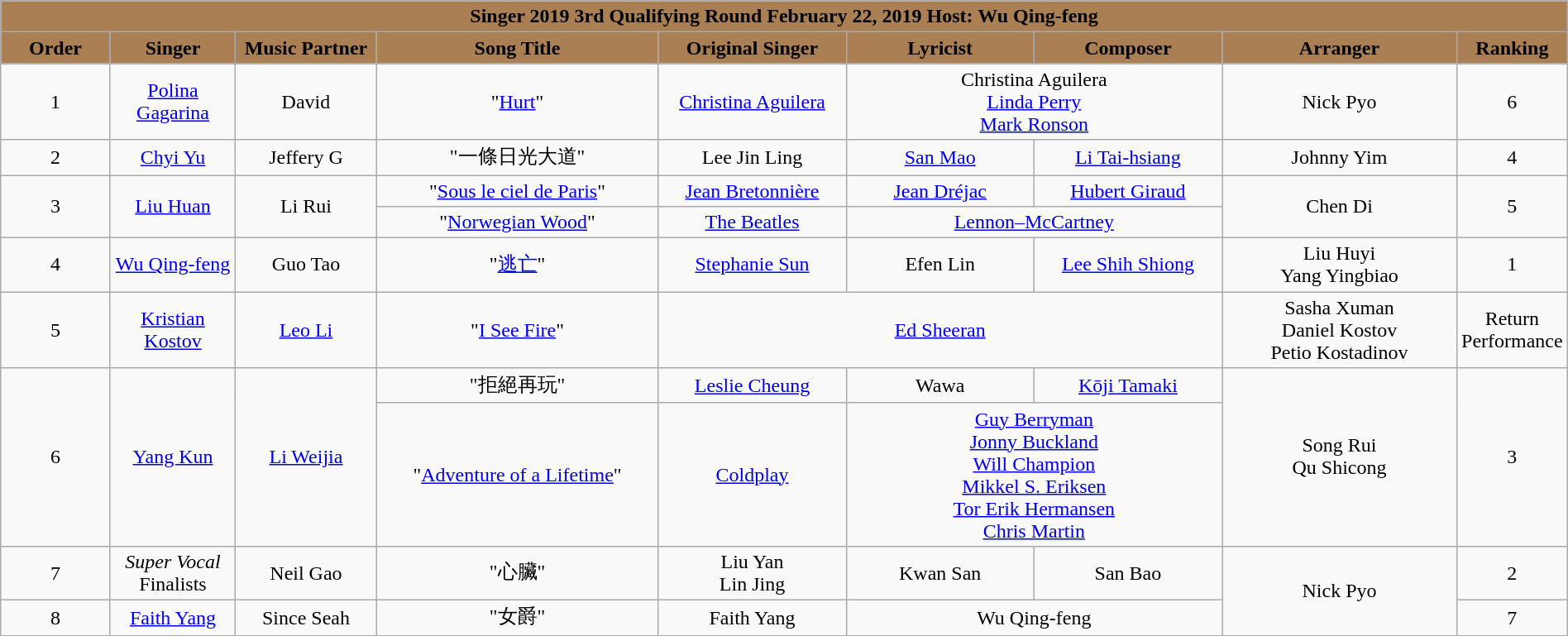<table class="wikitable sortable mw-collapsible" width="100%" style="text-align:center">
<tr align=center style="background:#AA7F54">
<td colspan="9"><div><strong>Singer 2019 3rd Qualifying Round February 22, 2019 Host: Wu Qing-feng</strong></div></td>
</tr>
<tr style="background:#AA7F54">
<td style="width:7%"><strong>Order</strong></td>
<td style="width:8%"><strong>Singer</strong></td>
<td style="width:9%"><strong>Music Partner</strong></td>
<td style="width:18%"><strong>Song Title</strong></td>
<td style="width:12%"><strong>Original Singer</strong></td>
<td style="width:12% "><strong>Lyricist</strong></td>
<td style="width:12%"><strong>Composer</strong></td>
<td style="width:15%"><strong>Arranger</strong></td>
<td style="width:7%"><strong>Ranking</strong></td>
</tr>
<tr>
<td>1</td>
<td><a href='#'>Polina Gagarina</a></td>
<td>David</td>
<td>"<a href='#'>Hurt</a>"</td>
<td><a href='#'>Christina Aguilera</a></td>
<td colspan=2>Christina Aguilera<br><a href='#'>Linda Perry</a><br><a href='#'>Mark Ronson</a></td>
<td>Nick Pyo</td>
<td>6</td>
</tr>
<tr>
<td>2</td>
<td><a href='#'>Chyi Yu</a></td>
<td>Jeffery G</td>
<td>"一條日光大道"</td>
<td>Lee Jin Ling</td>
<td><a href='#'>San Mao</a></td>
<td><a href='#'>Li Tai-hsiang</a></td>
<td>Johnny Yim</td>
<td>4</td>
</tr>
<tr>
<td rowspan=2>3</td>
<td rowspan=2><a href='#'>Liu Huan</a></td>
<td rowspan=2>Li Rui</td>
<td>"<a href='#'>Sous le ciel de Paris</a>"</td>
<td><a href='#'>Jean Bretonnière</a></td>
<td><a href='#'>Jean Dréjac</a></td>
<td><a href='#'>Hubert Giraud</a></td>
<td rowspan=2>Chen Di</td>
<td rowspan=2>5</td>
</tr>
<tr>
<td>"<a href='#'>Norwegian Wood</a>"</td>
<td><a href='#'>The Beatles</a></td>
<td colspan=2><a href='#'>Lennon–McCartney</a></td>
</tr>
<tr>
<td>4</td>
<td><a href='#'>Wu Qing-feng</a></td>
<td>Guo Tao</td>
<td>"<a href='#'>逃亡</a>"</td>
<td><a href='#'>Stephanie Sun</a></td>
<td>Efen Lin</td>
<td><a href='#'>Lee Shih Shiong</a></td>
<td>Liu Huyi<br>Yang Yingbiao</td>
<td>1</td>
</tr>
<tr>
<td>5</td>
<td><a href='#'>Kristian Kostov</a></td>
<td><a href='#'>Leo Li</a></td>
<td>"<a href='#'>I See Fire</a>"</td>
<td colspan=3><a href='#'>Ed Sheeran</a></td>
<td>Sasha Xuman<br>Daniel Kostov<br>Petio Kostadinov</td>
<td>Return Performance</td>
</tr>
<tr>
<td rowspan=2>6</td>
<td rowspan=2><a href='#'>Yang Kun</a></td>
<td rowspan=2><a href='#'>Li Weijia</a></td>
<td>"拒絕再玩"</td>
<td><a href='#'>Leslie Cheung</a></td>
<td>Wawa</td>
<td><a href='#'>Kōji Tamaki</a></td>
<td rowspan=2>Song Rui<br>Qu Shicong</td>
<td rowspan=2>3</td>
</tr>
<tr>
<td>"<a href='#'>Adventure of a Lifetime</a>"</td>
<td><a href='#'>Coldplay</a></td>
<td colspan=2><a href='#'>Guy Berryman</a><br><a href='#'>Jonny Buckland</a><br><a href='#'>Will Champion</a><br><a href='#'>Mikkel S. Eriksen<br>Tor Erik Hermansen</a><br><a href='#'>Chris Martin</a></td>
</tr>
<tr>
<td>7</td>
<td><em>Super Vocal</em> Finalists</td>
<td>Neil Gao</td>
<td>"心臟"</td>
<td>Liu Yan<br>Lin Jing</td>
<td>Kwan San</td>
<td>San Bao</td>
<td rowspan=2>Nick Pyo</td>
<td>2</td>
</tr>
<tr>
<td>8</td>
<td><a href='#'>Faith Yang</a></td>
<td>Since Seah</td>
<td>"女爵"</td>
<td>Faith Yang</td>
<td colspan=2>Wu Qing-feng</td>
<td>7</td>
</tr>
</table>
